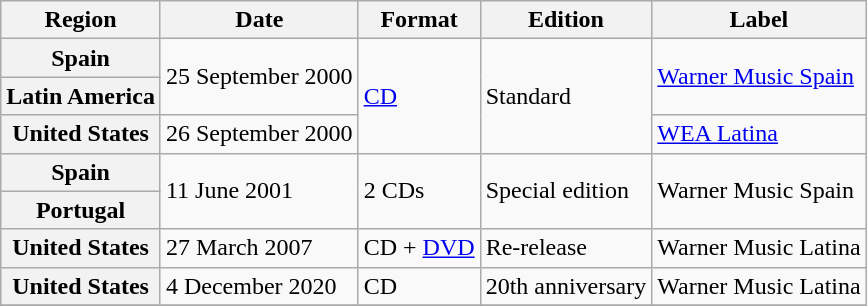<table class="wikitable plainrowheaders">
<tr>
<th scope="col">Region</th>
<th scope="col">Date</th>
<th scope="col">Format</th>
<th scope="col">Edition</th>
<th scope="col">Label</th>
</tr>
<tr>
<th scope="row">Spain</th>
<td rowspan="2">25 September 2000</td>
<td rowspan="3"><a href='#'>CD</a></td>
<td rowspan="3">Standard</td>
<td rowspan="2"><a href='#'>Warner Music Spain</a></td>
</tr>
<tr>
<th scope="row">Latin America</th>
</tr>
<tr>
<th scope="row">United States</th>
<td rowspan="1">26 September 2000</td>
<td rowspan="1"><a href='#'>WEA Latina</a></td>
</tr>
<tr>
<th scope="row">Spain</th>
<td rowspan="2">11 June 2001</td>
<td rowspan="2">2 CDs</td>
<td rowspan="2">Special edition</td>
<td rowspan="2">Warner Music Spain</td>
</tr>
<tr>
<th scope="row">Portugal</th>
</tr>
<tr>
<th scope="row">United States</th>
<td rowspan="1">27 March 2007</td>
<td rowspan="1">CD + <a href='#'>DVD</a></td>
<td rowspan="1">Re-release</td>
<td rowspan="1">Warner Music Latina</td>
</tr>
<tr>
<th scope="row">United States</th>
<td rowspan="1">4 December 2020</td>
<td rowspan="1">CD</td>
<td rowspan="1">20th anniversary</td>
<td rowspan="1">Warner Music Latina</td>
</tr>
<tr>
</tr>
</table>
